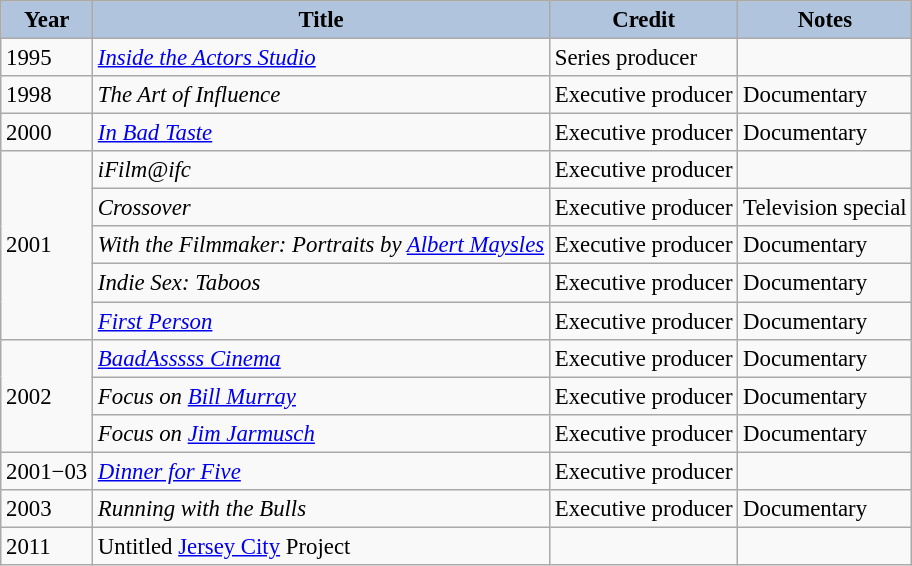<table class="wikitable" style="font-size:95%;">
<tr>
<th style="background:#B0C4DE;">Year</th>
<th style="background:#B0C4DE;">Title</th>
<th style="background:#B0C4DE;">Credit</th>
<th style="background:#B0C4DE;">Notes</th>
</tr>
<tr>
<td>1995</td>
<td><em><a href='#'>Inside the Actors Studio</a></em></td>
<td>Series producer</td>
<td></td>
</tr>
<tr>
<td>1998</td>
<td><em>The Art of Influence</em></td>
<td>Executive producer</td>
<td>Documentary</td>
</tr>
<tr>
<td>2000</td>
<td><em><a href='#'>In Bad Taste</a></em></td>
<td>Executive producer</td>
<td>Documentary</td>
</tr>
<tr>
<td rowspan=5>2001</td>
<td><em>iFilm@ifc</em></td>
<td>Executive producer</td>
<td></td>
</tr>
<tr>
<td><em>Crossover</em></td>
<td>Executive producer</td>
<td>Television special</td>
</tr>
<tr>
<td><em>With the Filmmaker: Portraits by <a href='#'>Albert Maysles</a></em></td>
<td>Executive producer</td>
<td>Documentary</td>
</tr>
<tr>
<td><em>Indie Sex: Taboos</em></td>
<td>Executive producer</td>
<td>Documentary</td>
</tr>
<tr>
<td><em><a href='#'>First Person</a></em></td>
<td>Executive producer</td>
<td>Documentary</td>
</tr>
<tr>
<td rowspan=3>2002</td>
<td><em><a href='#'>BaadAsssss Cinema</a></em></td>
<td>Executive producer</td>
<td>Documentary</td>
</tr>
<tr>
<td><em>Focus on <a href='#'>Bill Murray</a></em></td>
<td>Executive producer</td>
<td>Documentary</td>
</tr>
<tr>
<td><em>Focus on <a href='#'>Jim Jarmusch</a></em></td>
<td>Executive producer</td>
<td>Documentary</td>
</tr>
<tr>
<td>2001−03</td>
<td><em><a href='#'>Dinner for Five</a></em></td>
<td>Executive producer</td>
<td></td>
</tr>
<tr>
<td>2003</td>
<td><em>Running with the Bulls</em></td>
<td>Executive producer</td>
<td>Documentary</td>
</tr>
<tr>
<td>2011</td>
<td>Untitled <a href='#'>Jersey City</a> Project</td>
<td></td>
<td></td>
</tr>
</table>
